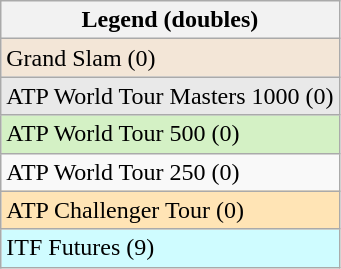<table class="wikitable">
<tr>
<th>Legend (doubles)</th>
</tr>
<tr style="background:#f3e6d7;">
<td>Grand Slam (0)</td>
</tr>
<tr style="background:#e9e9e9;">
<td>ATP World Tour Masters 1000 (0)</td>
</tr>
<tr style="background:#d4f1c5;">
<td>ATP World Tour 500 (0)</td>
</tr>
<tr>
<td>ATP World Tour 250 (0)</td>
</tr>
<tr style="background:moccasin;">
<td>ATP Challenger Tour (0)</td>
</tr>
<tr style="background:#cffcff;">
<td>ITF Futures (9)</td>
</tr>
</table>
